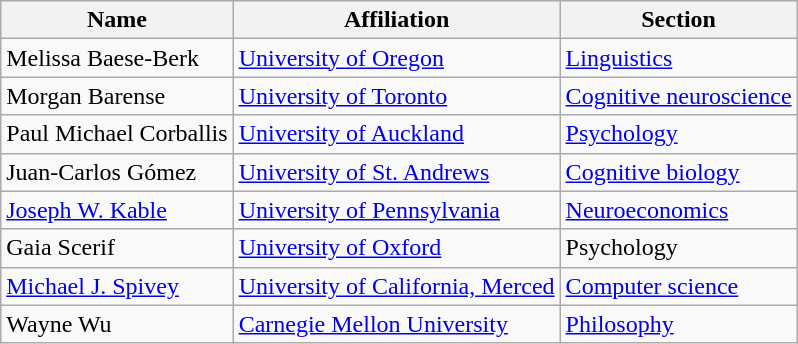<table class="wikitable">
<tr>
<th>Name</th>
<th>Affiliation</th>
<th>Section</th>
</tr>
<tr>
<td>Melissa Baese-Berk</td>
<td><a href='#'>University of Oregon</a></td>
<td><a href='#'>Linguistics</a></td>
</tr>
<tr>
<td>Morgan Barense</td>
<td><a href='#'>University of Toronto</a></td>
<td><a href='#'>Cognitive neuroscience</a></td>
</tr>
<tr>
<td>Paul Michael Corballis</td>
<td><a href='#'>University of Auckland</a></td>
<td><a href='#'>Psychology</a></td>
</tr>
<tr>
<td>Juan-Carlos Gómez</td>
<td><a href='#'>University of St. Andrews</a></td>
<td><a href='#'>Cognitive biology</a></td>
</tr>
<tr>
<td><a href='#'>Joseph W. Kable</a></td>
<td><a href='#'>University of Pennsylvania</a></td>
<td><a href='#'>Neuroeconomics</a></td>
</tr>
<tr>
<td>Gaia Scerif</td>
<td><a href='#'>University of Oxford</a></td>
<td>Psychology</td>
</tr>
<tr>
<td><a href='#'>Michael J. Spivey</a></td>
<td><a href='#'>University of California, Merced</a></td>
<td><a href='#'>Computer science</a></td>
</tr>
<tr>
<td>Wayne Wu</td>
<td><a href='#'>Carnegie Mellon University</a></td>
<td><a href='#'>Philosophy</a></td>
</tr>
</table>
